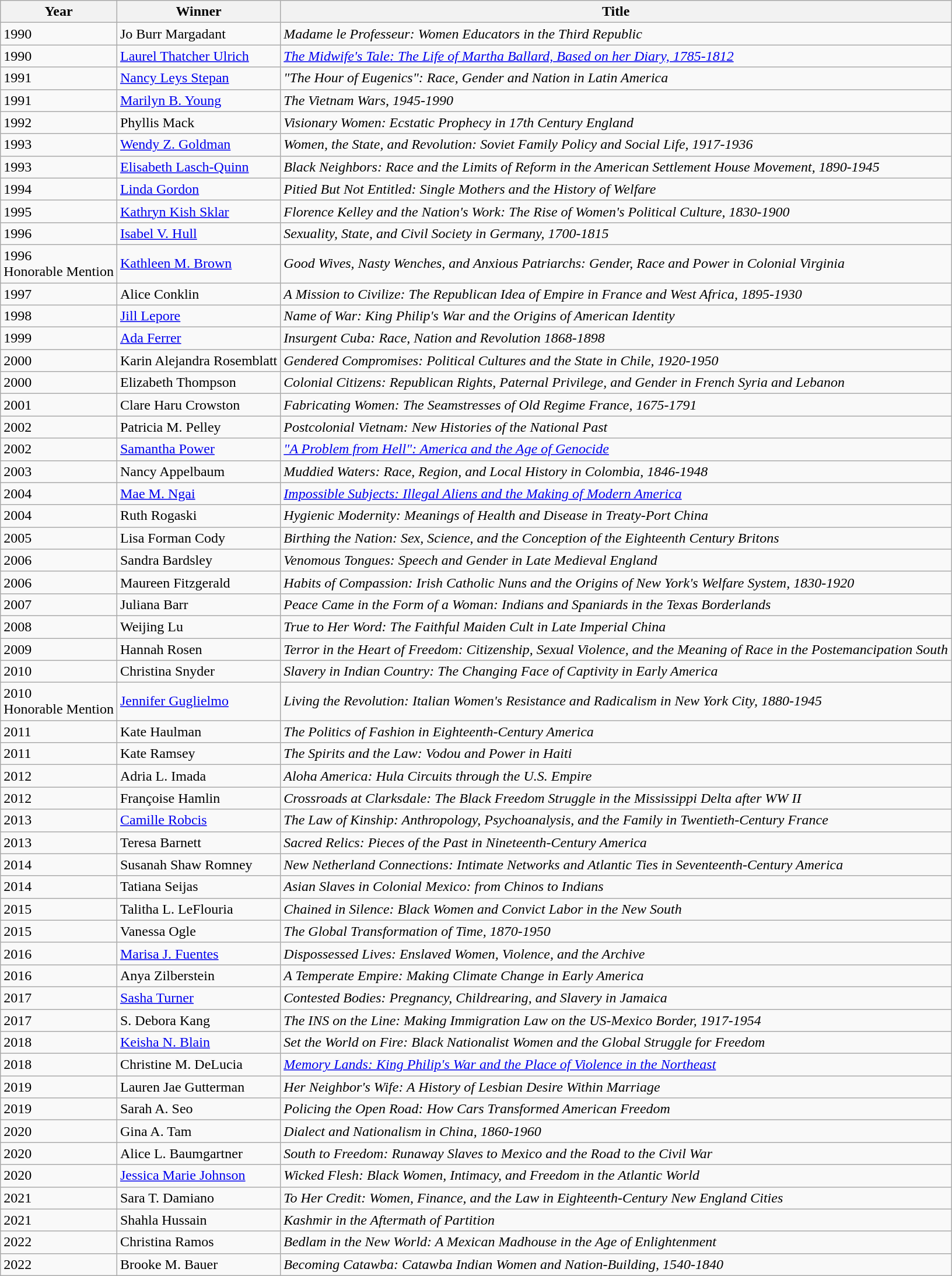<table class="wikitable">
<tr>
<th>Year</th>
<th>Winner</th>
<th>Title</th>
</tr>
<tr>
<td>1990</td>
<td>Jo Burr Margadant</td>
<td><em>Madame le Professeur: Women Educators in the Third Republic</em></td>
</tr>
<tr>
<td>1990</td>
<td><a href='#'>Laurel Thatcher Ulrich</a></td>
<td><em><a href='#'>The Midwife's Tale: The Life of Martha Ballard, Based on her Diary, 1785-1812</a></em></td>
</tr>
<tr>
<td>1991</td>
<td><a href='#'>Nancy Leys Stepan</a></td>
<td><em>"The Hour of Eugenics": Race, Gender and Nation in Latin America</em></td>
</tr>
<tr>
<td>1991</td>
<td><a href='#'>Marilyn B. Young</a></td>
<td><em>The Vietnam Wars, 1945-1990</em></td>
</tr>
<tr>
<td>1992</td>
<td>Phyllis Mack</td>
<td><em>Visionary Women: Ecstatic Prophecy in 17th Century England</em></td>
</tr>
<tr>
<td>1993</td>
<td><a href='#'>Wendy Z. Goldman</a></td>
<td><em>Women, the State, and Revolution: Soviet Family Policy and Social Life, 1917-1936</em></td>
</tr>
<tr>
<td>1993</td>
<td><a href='#'>Elisabeth Lasch-Quinn</a></td>
<td><em>Black Neighbors: Race and the Limits of Reform in the American Settlement House Movement, 1890-1945</em></td>
</tr>
<tr>
<td>1994</td>
<td><a href='#'>Linda Gordon</a></td>
<td><em>Pitied But Not Entitled: Single Mothers and the History of Welfare</em></td>
</tr>
<tr>
<td>1995</td>
<td><a href='#'>Kathryn Kish Sklar</a></td>
<td><em>Florence Kelley and the Nation's Work: The Rise of Women's Political Culture, 1830-1900</em></td>
</tr>
<tr>
<td>1996</td>
<td><a href='#'>Isabel V. Hull</a></td>
<td><em>Sexuality, State, and Civil Society in Germany, 1700-1815</em></td>
</tr>
<tr>
<td>1996<br>Honorable Mention</td>
<td><a href='#'>Kathleen M. Brown</a></td>
<td><em>Good Wives, Nasty Wenches, and Anxious Patriarchs: Gender, Race and Power in Colonial Virginia</em></td>
</tr>
<tr>
<td>1997</td>
<td>Alice Conklin</td>
<td><em>A Mission to Civilize: The Republican Idea of Empire in France and West Africa, 1895-1930</em></td>
</tr>
<tr>
<td>1998</td>
<td><a href='#'>Jill Lepore</a></td>
<td><em>Name of War: King Philip's War and the Origins of American Identity</em></td>
</tr>
<tr>
<td>1999</td>
<td><a href='#'>Ada Ferrer</a></td>
<td><em>Insurgent Cuba: Race, Nation and Revolution 1868-1898</em></td>
</tr>
<tr>
<td>2000</td>
<td>Karin Alejandra Rosemblatt</td>
<td><em>Gendered Compromises: Political Cultures and the State in Chile, 1920-1950</em></td>
</tr>
<tr>
<td>2000</td>
<td>Elizabeth Thompson</td>
<td><em>Colonial Citizens: Republican Rights, Paternal Privilege, and Gender in French Syria and Lebanon</em></td>
</tr>
<tr>
<td>2001</td>
<td>Clare Haru Crowston</td>
<td><em>Fabricating Women: The Seamstresses of Old Regime France, 1675-1791</em></td>
</tr>
<tr>
<td>2002</td>
<td>Patricia M. Pelley</td>
<td><em>Postcolonial Vietnam: New Histories of the National Past</em></td>
</tr>
<tr>
<td>2002</td>
<td><a href='#'>Samantha Power</a></td>
<td><em><a href='#'>"A Problem from Hell": America and the Age of Genocide</a></em></td>
</tr>
<tr>
<td>2003</td>
<td>Nancy Appelbaum</td>
<td><em>Muddied Waters: Race, Region, and Local History in Colombia, 1846-1948</em></td>
</tr>
<tr>
<td>2004</td>
<td><a href='#'>Mae M. Ngai</a></td>
<td><em><a href='#'>Impossible Subjects: Illegal Aliens and the Making of Modern America</a></em></td>
</tr>
<tr>
<td>2004</td>
<td>Ruth Rogaski</td>
<td><em>Hygienic Modernity: Meanings of Health and Disease in Treaty-Port China</em></td>
</tr>
<tr>
<td>2005</td>
<td>Lisa Forman Cody</td>
<td><em>Birthing the Nation: Sex, Science, and the Conception of the Eighteenth Century Britons</em></td>
</tr>
<tr>
<td>2006</td>
<td>Sandra Bardsley</td>
<td><em>Venomous Tongues: Speech and Gender in Late Medieval England</em></td>
</tr>
<tr>
<td>2006</td>
<td>Maureen Fitzgerald</td>
<td><em>Habits of Compassion: Irish Catholic Nuns and the Origins of New York's Welfare System, 1830-1920</em></td>
</tr>
<tr>
<td>2007</td>
<td>Juliana Barr</td>
<td><em>Peace Came in the Form of a Woman: Indians and Spaniards in the Texas Borderlands</em></td>
</tr>
<tr>
<td>2008</td>
<td>Weijing Lu</td>
<td><em>True to Her Word: The Faithful Maiden Cult in Late Imperial China</em></td>
</tr>
<tr>
<td>2009</td>
<td>Hannah Rosen</td>
<td><em>Terror in the Heart of Freedom: Citizenship, Sexual Violence, and the Meaning of Race in the Postemancipation South</em></td>
</tr>
<tr>
<td>2010</td>
<td>Christina Snyder</td>
<td><em>Slavery in Indian Country: The Changing Face of Captivity in Early America</em></td>
</tr>
<tr>
<td>2010<br>Honorable Mention</td>
<td><a href='#'>Jennifer Guglielmo</a></td>
<td><em>Living the Revolution:  Italian Women's Resistance and Radicalism in New York City, 1880-1945</em></td>
</tr>
<tr>
<td>2011</td>
<td>Kate Haulman</td>
<td><em>The Politics of Fashion in Eighteenth-Century America</em></td>
</tr>
<tr>
<td>2011</td>
<td>Kate Ramsey</td>
<td><em>The Spirits and the Law: Vodou and Power in Haiti</em></td>
</tr>
<tr>
<td>2012</td>
<td>Adria L. Imada</td>
<td><em>Aloha America: Hula Circuits through the U.S. Empire</em></td>
</tr>
<tr>
<td>2012</td>
<td>Françoise Hamlin</td>
<td><em>Crossroads at Clarksdale: The Black Freedom Struggle in the Mississippi Delta after WW II</em></td>
</tr>
<tr>
<td>2013</td>
<td><a href='#'>Camille Robcis</a></td>
<td><em>The Law of Kinship: Anthropology, Psychoanalysis, and the Family in Twentieth-Century France</em></td>
</tr>
<tr>
<td>2013</td>
<td>Teresa Barnett</td>
<td><em>Sacred Relics: Pieces of the Past in Nineteenth-Century America</em></td>
</tr>
<tr>
<td>2014</td>
<td>Susanah Shaw Romney</td>
<td><em>New Netherland Connections: Intimate Networks and Atlantic Ties in Seventeenth-Century America</em></td>
</tr>
<tr>
<td>2014</td>
<td>Tatiana Seijas</td>
<td><em>Asian Slaves in Colonial Mexico: from Chinos to Indians</em></td>
</tr>
<tr>
<td>2015</td>
<td>Talitha L. LeFlouria</td>
<td><em>Chained in Silence: Black Women and Convict Labor in the New South</em></td>
</tr>
<tr>
<td>2015</td>
<td>Vanessa Ogle</td>
<td><em>The Global Transformation of Time, 1870-1950</em></td>
</tr>
<tr>
<td>2016</td>
<td><a href='#'>Marisa J. Fuentes</a></td>
<td><em>Dispossessed Lives: Enslaved Women, Violence, and the Archive</em></td>
</tr>
<tr>
<td>2016</td>
<td>Anya Zilberstein</td>
<td><em>A Temperate Empire: Making Climate Change in Early America</em></td>
</tr>
<tr>
<td>2017</td>
<td><a href='#'>Sasha Turner</a></td>
<td><em>Contested Bodies: Pregnancy, Childrearing, and Slavery in Jamaica</em></td>
</tr>
<tr>
<td>2017</td>
<td>S. Debora Kang</td>
<td><em>The INS on the Line: Making Immigration Law on the US-Mexico Border, 1917-1954</em></td>
</tr>
<tr>
<td>2018</td>
<td><a href='#'>Keisha N. Blain</a></td>
<td><em>Set the World on Fire: Black Nationalist Women and the Global Struggle for Freedom</em></td>
</tr>
<tr>
<td>2018</td>
<td>Christine M. DeLucia</td>
<td><em><a href='#'>Memory Lands: King Philip's War and the Place of Violence in the Northeast</a></em></td>
</tr>
<tr>
<td>2019</td>
<td>Lauren Jae Gutterman</td>
<td><em>Her Neighbor's Wife: A History of Lesbian Desire Within Marriage</em></td>
</tr>
<tr>
<td>2019</td>
<td>Sarah A. Seo</td>
<td><em>Policing the Open Road: How Cars Transformed American Freedom</em></td>
</tr>
<tr>
<td>2020</td>
<td>Gina A. Tam</td>
<td><em>Dialect and Nationalism in China, 1860-1960</em></td>
</tr>
<tr>
<td>2020</td>
<td>Alice L. Baumgartner</td>
<td><em>South to Freedom: Runaway Slaves to Mexico and the Road to the Civil War</em></td>
</tr>
<tr>
<td>2020</td>
<td><a href='#'>Jessica Marie Johnson</a></td>
<td><em>Wicked Flesh: Black Women, Intimacy, and Freedom in the Atlantic World</em></td>
</tr>
<tr>
<td>2021</td>
<td>Sara T. Damiano</td>
<td><em>To Her Credit: Women, Finance, and the Law in Eighteenth-Century New England Cities</em></td>
</tr>
<tr>
<td>2021</td>
<td>Shahla Hussain</td>
<td><em>Kashmir in the Aftermath of Partition</em></td>
</tr>
<tr>
<td>2022</td>
<td>Christina Ramos</td>
<td><em>Bedlam in the New World: A Mexican Madhouse in the Age of Enlightenment</em></td>
</tr>
<tr>
<td>2022</td>
<td>Brooke M. Bauer</td>
<td><em>Becoming Catawba: Catawba Indian Women and Nation-Building, 1540-1840</em></td>
</tr>
</table>
